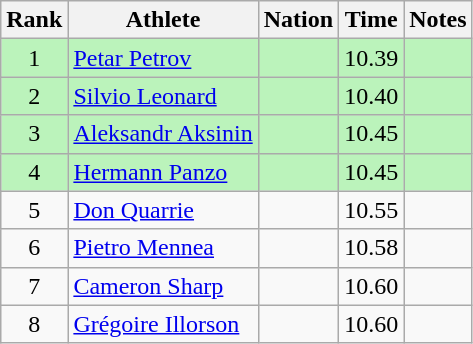<table class="wikitable sortable" style="text-align:center">
<tr>
<th>Rank</th>
<th>Athlete</th>
<th>Nation</th>
<th>Time</th>
<th>Notes</th>
</tr>
<tr style="background:#bbf3bb;">
<td>1</td>
<td align=left><a href='#'>Petar Petrov</a></td>
<td align=left></td>
<td>10.39</td>
<td></td>
</tr>
<tr style="background:#bbf3bb;">
<td>2</td>
<td align=left><a href='#'>Silvio Leonard</a></td>
<td align=left></td>
<td>10.40</td>
<td></td>
</tr>
<tr style="background:#bbf3bb;">
<td>3</td>
<td align=left><a href='#'>Aleksandr Aksinin</a></td>
<td align=left></td>
<td>10.45</td>
<td></td>
</tr>
<tr style="background:#bbf3bb;">
<td>4</td>
<td align=left><a href='#'>Hermann Panzo</a></td>
<td align=left></td>
<td>10.45</td>
<td></td>
</tr>
<tr>
<td>5</td>
<td align=left><a href='#'>Don Quarrie</a></td>
<td align=left></td>
<td>10.55</td>
<td></td>
</tr>
<tr>
<td>6</td>
<td align=left><a href='#'>Pietro Mennea</a></td>
<td align=left></td>
<td>10.58</td>
<td></td>
</tr>
<tr>
<td>7</td>
<td align=left><a href='#'>Cameron Sharp</a></td>
<td align=left></td>
<td>10.60</td>
<td></td>
</tr>
<tr>
<td>8</td>
<td align=left><a href='#'>Grégoire Illorson</a></td>
<td align=left></td>
<td>10.60</td>
<td></td>
</tr>
</table>
